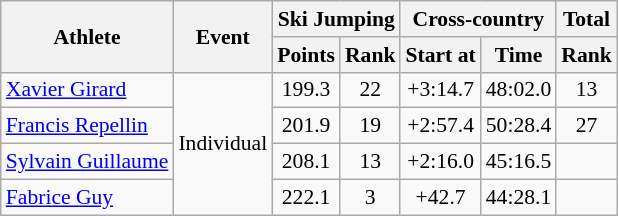<table class="wikitable" style="font-size:90%">
<tr>
<th rowspan="2">Athlete</th>
<th rowspan="2">Event</th>
<th colspan="2">Ski Jumping</th>
<th colspan="2">Cross-country</th>
<th colspan="2">Total</th>
</tr>
<tr>
<th>Points</th>
<th>Rank</th>
<th>Start at</th>
<th>Time</th>
<th>Rank</th>
</tr>
<tr>
<td><a href='#'>Xavier Girard</a></td>
<td rowspan="4">Individual</td>
<td align="center">199.3</td>
<td align="center">22</td>
<td align="center">+3:14.7</td>
<td align="center">48:02.0</td>
<td align="center">13</td>
</tr>
<tr>
<td><a href='#'>Francis Repellin</a></td>
<td align="center">201.9</td>
<td align="center">19</td>
<td align="center">+2:57.4</td>
<td align="center">50:28.4</td>
<td align="center">27</td>
</tr>
<tr>
<td><a href='#'>Sylvain Guillaume</a></td>
<td align="center">208.1</td>
<td align="center">13</td>
<td align="center">+2:16.0</td>
<td align="center">45:16.5</td>
<td align="center"></td>
</tr>
<tr>
<td><a href='#'>Fabrice Guy</a></td>
<td align="center">222.1</td>
<td align="center">3</td>
<td align="center">+42.7</td>
<td align="center">44:28.1</td>
<td align="center"></td>
</tr>
</table>
